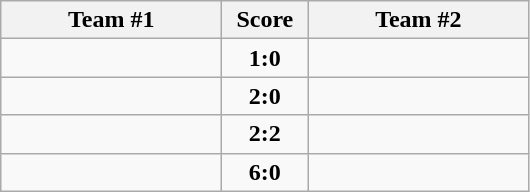<table class="wikitable" style="text-align:center;">
<tr>
<th width=140>Team #1</th>
<th width=50>Score</th>
<th width=140>Team #2</th>
</tr>
<tr>
<td style="text-align:right;"></td>
<td><strong>1:0</strong></td>
<td style="text-align:left;"></td>
</tr>
<tr>
<td style="text-align:right;"></td>
<td><strong>2:0</strong></td>
<td style="text-align:left;"></td>
</tr>
<tr>
<td style="text-align:right;"></td>
<td><strong>2:2</strong></td>
<td style="text-align:left;"></td>
</tr>
<tr>
<td style="text-align:right;"></td>
<td><strong>6:0</strong></td>
<td style="text-align:left;"></td>
</tr>
</table>
